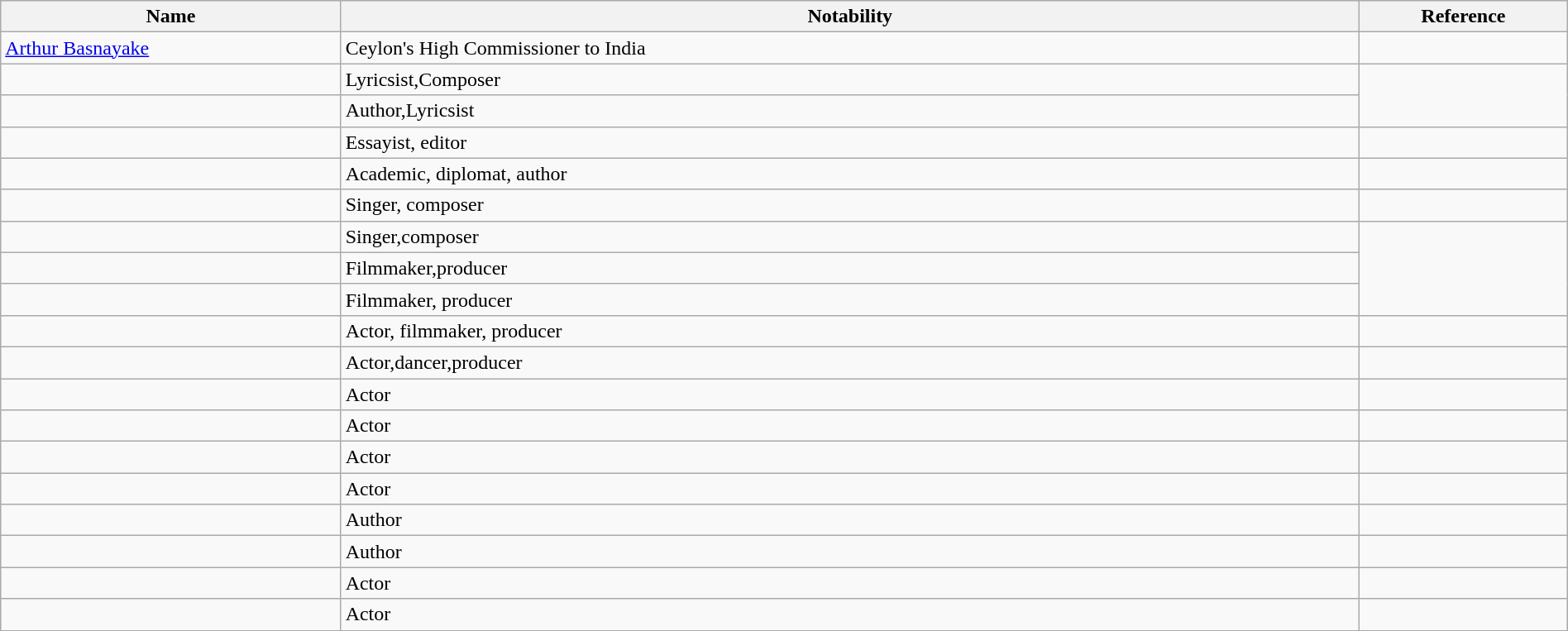<table class="wikitable sortable" style="width:100%">
<tr>
<th style="width:*;">Name</th>
<th class="unsortable" style="width:65%;">Notability</th>
<th class="unsortable" style="width:*;">Reference</th>
</tr>
<tr>
<td><a href='#'>Arthur Basnayake</a></td>
<td>Ceylon's High Commissioner to India</td>
<td></td>
</tr>
<tr>
<td></td>
<td>Lyricsist,Composer</td>
</tr>
<tr>
<td></td>
<td>Author,Lyricsist</td>
</tr>
<tr>
<td></td>
<td>Essayist, editor</td>
<td style="text-align:center;"></td>
</tr>
<tr>
<td></td>
<td>Academic, diplomat, author</td>
<td></td>
</tr>
<tr>
<td></td>
<td>Singer, composer</td>
<td style="text-align:center;"></td>
</tr>
<tr>
<td></td>
<td>Singer,composer</td>
</tr>
<tr>
<td></td>
<td>Filmmaker,producer</td>
</tr>
<tr>
<td></td>
<td>Filmmaker, producer</td>
</tr>
<tr>
<td></td>
<td>Actor, filmmaker, producer</td>
<td style="text-align: center;"></td>
</tr>
<tr>
<td></td>
<td>Actor,dancer,producer</td>
</tr>
<tr>
<td></td>
<td>Actor</td>
<td></td>
</tr>
<tr>
<td></td>
<td>Actor</td>
<td></td>
</tr>
<tr>
<td></td>
<td>Actor</td>
<td></td>
</tr>
<tr>
<td></td>
<td>Actor</td>
<td></td>
</tr>
<tr>
<td></td>
<td>Author</td>
<td></td>
</tr>
<tr>
<td></td>
<td>Author</td>
<td></td>
</tr>
<tr>
<td></td>
<td>Actor</td>
<td></td>
</tr>
<tr>
<td></td>
<td>Actor</td>
<td></td>
</tr>
<tr>
</tr>
</table>
